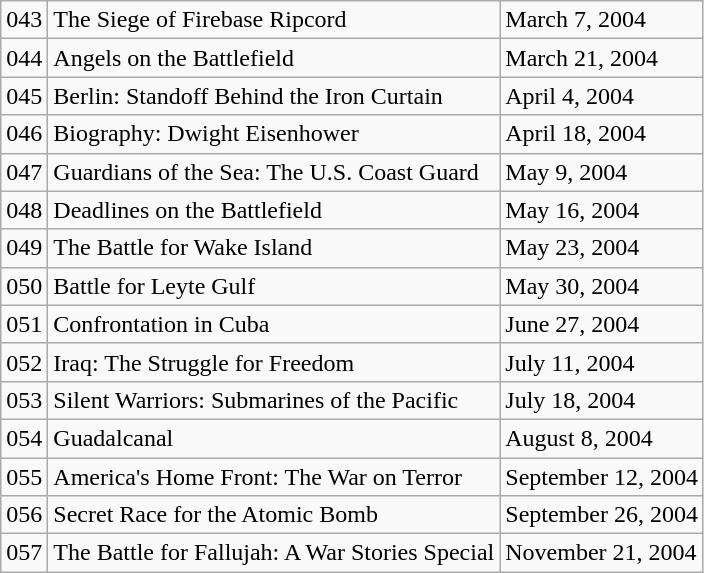<table class="wikitable">
<tr>
<td>043</td>
<td>The Siege of Firebase Ripcord</td>
<td>March 7, 2004</td>
</tr>
<tr>
<td>044</td>
<td>Angels on the Battlefield</td>
<td>March 21, 2004</td>
</tr>
<tr>
<td>045</td>
<td>Berlin: Standoff Behind the Iron Curtain</td>
<td>April 4, 2004</td>
</tr>
<tr>
<td>046</td>
<td>Biography: Dwight Eisenhower</td>
<td>April 18, 2004</td>
</tr>
<tr>
<td>047</td>
<td>Guardians of the Sea: The U.S. Coast Guard</td>
<td>May 9, 2004</td>
</tr>
<tr>
<td>048</td>
<td>Deadlines on the Battlefield</td>
<td>May 16, 2004</td>
</tr>
<tr>
<td>049</td>
<td>The Battle for Wake Island</td>
<td>May 23, 2004</td>
</tr>
<tr>
<td>050</td>
<td>Battle for Leyte Gulf</td>
<td>May 30, 2004</td>
</tr>
<tr>
<td>051</td>
<td>Confrontation in Cuba</td>
<td>June 27, 2004</td>
</tr>
<tr>
<td>052</td>
<td>Iraq: The Struggle for Freedom</td>
<td>July 11, 2004</td>
</tr>
<tr>
<td>053</td>
<td>Silent Warriors: Submarines of the Pacific</td>
<td>July 18, 2004</td>
</tr>
<tr>
<td>054</td>
<td>Guadalcanal</td>
<td>August 8, 2004</td>
</tr>
<tr>
<td>055</td>
<td>America's Home Front: The War on Terror</td>
<td>September 12, 2004</td>
</tr>
<tr>
<td>056</td>
<td>Secret Race for the Atomic Bomb</td>
<td>September 26, 2004</td>
</tr>
<tr>
<td>057</td>
<td>The Battle for Fallujah: A War Stories Special</td>
<td>November 21, 2004</td>
</tr>
</table>
